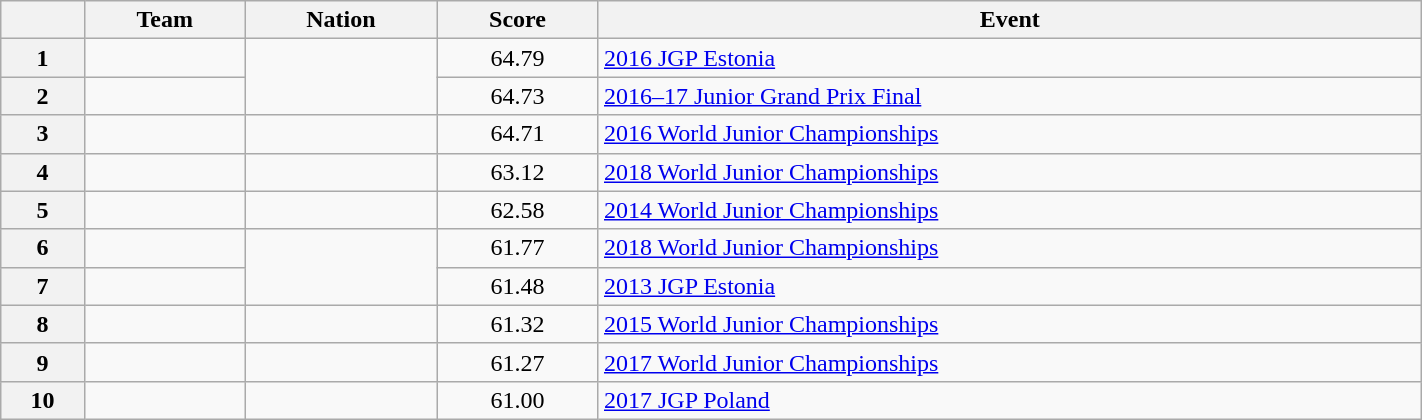<table class="wikitable unsortable" style="text-align:left; width:75%">
<tr>
<th scope="col"></th>
<th scope="col">Team</th>
<th scope="col">Nation</th>
<th scope="col">Score</th>
<th scope="col">Event</th>
</tr>
<tr>
<th scope="row">1</th>
<td></td>
<td rowspan="2"></td>
<td style="text-align:center">64.79</td>
<td><a href='#'>2016 JGP Estonia</a></td>
</tr>
<tr>
<th scope="row">2</th>
<td></td>
<td style="text-align:center">64.73</td>
<td><a href='#'>2016–17 Junior Grand Prix Final</a></td>
</tr>
<tr>
<th scope="row">3</th>
<td></td>
<td></td>
<td style="text-align:center">64.71</td>
<td><a href='#'>2016 World Junior Championships</a></td>
</tr>
<tr>
<th scope="row">4</th>
<td></td>
<td></td>
<td style="text-align:center">63.12</td>
<td><a href='#'>2018 World Junior Championships</a></td>
</tr>
<tr>
<th scope="row">5</th>
<td></td>
<td></td>
<td style="text-align:center">62.58</td>
<td><a href='#'>2014 World Junior Championships</a></td>
</tr>
<tr>
<th scope="row">6</th>
<td></td>
<td rowspan="2"></td>
<td style="text-align:center">61.77</td>
<td><a href='#'>2018 World Junior Championships</a></td>
</tr>
<tr>
<th scope="row">7</th>
<td></td>
<td style="text-align:center">61.48</td>
<td><a href='#'>2013 JGP Estonia</a></td>
</tr>
<tr>
<th scope="row">8</th>
<td></td>
<td></td>
<td style="text-align:center">61.32</td>
<td><a href='#'>2015 World Junior Championships</a></td>
</tr>
<tr>
<th scope="row">9</th>
<td></td>
<td></td>
<td style="text-align:center">61.27</td>
<td><a href='#'>2017 World Junior Championships</a></td>
</tr>
<tr>
<th scope="row">10</th>
<td></td>
<td></td>
<td style="text-align:center">61.00</td>
<td><a href='#'>2017 JGP Poland</a></td>
</tr>
</table>
